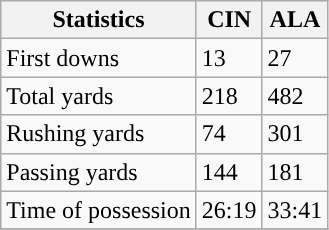<table class="wikitable">
<tr>
<th>Statistics</th>
<th>CIN</th>
<th>ALA</th>
</tr>
<tr>
<td>First downs</td>
<td>13</td>
<td>27</td>
</tr>
<tr>
<td>Total yards</td>
<td>218</td>
<td>482</td>
</tr>
<tr>
<td>Rushing yards</td>
<td>74</td>
<td>301</td>
</tr>
<tr>
<td>Passing yards</td>
<td>144</td>
<td>181</td>
</tr>
<tr>
<td>Time of possession</td>
<td>26:19</td>
<td>33:41</td>
</tr>
<tr>
</tr>
</table>
